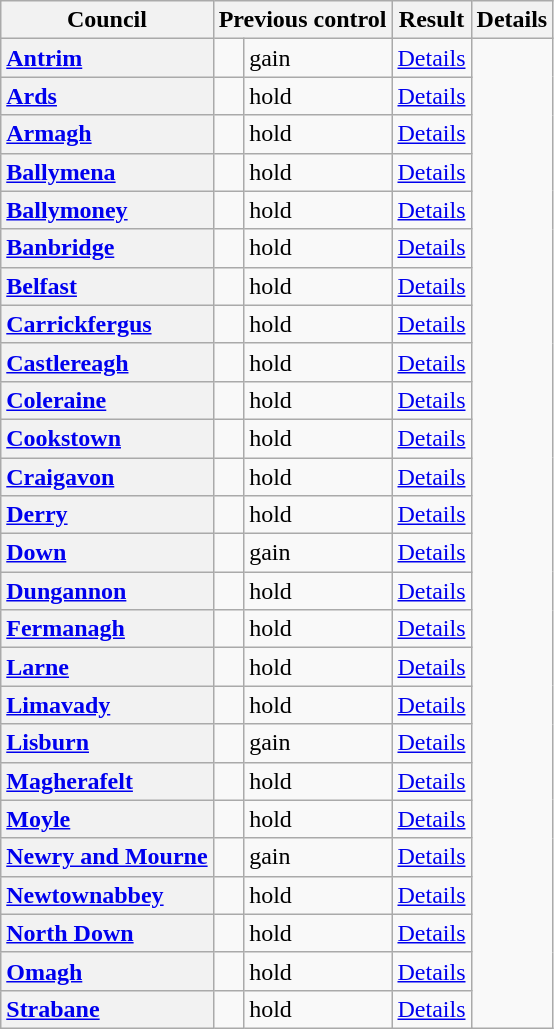<table class="wikitable sortable" border="1">
<tr>
<th scope="col">Council</th>
<th colspan=2>Previous control</th>
<th colspan=2>Result</th>
<th class="unsortable" scope="col">Details</th>
</tr>
<tr>
<th scope="row" style="text-align: left;"><a href='#'>Antrim</a></th>
<td></td>
<td> gain</td>
<td><a href='#'>Details</a></td>
</tr>
<tr>
<th scope="row" style="text-align: left;"><a href='#'>Ards</a></th>
<td></td>
<td> hold</td>
<td><a href='#'>Details</a></td>
</tr>
<tr>
<th scope="row" style="text-align: left;"><a href='#'>Armagh</a></th>
<td></td>
<td> hold</td>
<td><a href='#'>Details</a></td>
</tr>
<tr>
<th scope="row" style="text-align: left;"><a href='#'>Ballymena</a></th>
<td></td>
<td> hold</td>
<td><a href='#'>Details</a></td>
</tr>
<tr>
<th scope="row" style="text-align: left;"><a href='#'>Ballymoney</a></th>
<td></td>
<td> hold</td>
<td><a href='#'>Details</a></td>
</tr>
<tr>
<th scope="row" style="text-align: left;"><a href='#'>Banbridge</a></th>
<td></td>
<td> hold</td>
<td><a href='#'>Details</a></td>
</tr>
<tr>
<th scope="row" style="text-align: left;"><a href='#'>Belfast</a></th>
<td></td>
<td> hold</td>
<td><a href='#'>Details</a></td>
</tr>
<tr>
<th scope="row" style="text-align: left;"><a href='#'>Carrickfergus</a></th>
<td></td>
<td> hold</td>
<td><a href='#'>Details</a></td>
</tr>
<tr>
<th scope="row" style="text-align: left;"><a href='#'>Castlereagh</a></th>
<td></td>
<td> hold</td>
<td><a href='#'>Details</a></td>
</tr>
<tr>
<th scope="row" style="text-align: left;"><a href='#'>Coleraine</a></th>
<td></td>
<td> hold</td>
<td><a href='#'>Details</a></td>
</tr>
<tr>
<th scope="row" style="text-align: left;"><a href='#'>Cookstown</a></th>
<td></td>
<td> hold</td>
<td><a href='#'>Details</a></td>
</tr>
<tr>
<th scope="row" style="text-align: left;"><a href='#'>Craigavon</a></th>
<td></td>
<td> hold</td>
<td><a href='#'>Details</a></td>
</tr>
<tr>
<th scope="row" style="text-align: left;"><a href='#'>Derry</a></th>
<td></td>
<td> hold</td>
<td><a href='#'>Details</a></td>
</tr>
<tr>
<th scope="row" style="text-align: left;"><a href='#'>Down</a></th>
<td></td>
<td> gain</td>
<td><a href='#'>Details</a></td>
</tr>
<tr>
<th scope="row" style="text-align: left;"><a href='#'>Dungannon</a></th>
<td></td>
<td> hold</td>
<td><a href='#'>Details</a></td>
</tr>
<tr>
<th scope="row" style="text-align: left;"><a href='#'>Fermanagh</a></th>
<td></td>
<td> hold</td>
<td><a href='#'>Details</a></td>
</tr>
<tr>
<th scope="row" style="text-align: left;"><a href='#'>Larne</a></th>
<td></td>
<td> hold</td>
<td><a href='#'>Details</a></td>
</tr>
<tr>
<th scope="row" style="text-align: left;"><a href='#'>Limavady</a></th>
<td></td>
<td> hold</td>
<td><a href='#'>Details</a></td>
</tr>
<tr>
<th scope="row" style="text-align: left;"><a href='#'>Lisburn</a></th>
<td></td>
<td> gain</td>
<td><a href='#'>Details</a></td>
</tr>
<tr>
<th scope="row" style="text-align: left;"><a href='#'>Magherafelt</a></th>
<td></td>
<td> hold</td>
<td><a href='#'>Details</a></td>
</tr>
<tr>
<th scope="row" style="text-align: left;"><a href='#'>Moyle</a></th>
<td></td>
<td> hold</td>
<td><a href='#'>Details</a></td>
</tr>
<tr>
<th scope="row" style="text-align: left;"><a href='#'>Newry and Mourne</a></th>
<td></td>
<td> gain</td>
<td><a href='#'>Details</a></td>
</tr>
<tr>
<th scope="row" style="text-align: left;"><a href='#'>Newtownabbey</a></th>
<td></td>
<td> hold</td>
<td><a href='#'>Details</a></td>
</tr>
<tr>
<th scope="row" style="text-align: left;"><a href='#'>North Down</a></th>
<td></td>
<td> hold</td>
<td><a href='#'>Details</a></td>
</tr>
<tr>
<th scope="row" style="text-align: left;"><a href='#'>Omagh</a></th>
<td></td>
<td> hold</td>
<td><a href='#'>Details</a></td>
</tr>
<tr>
<th scope="row" style="text-align: left;"><a href='#'>Strabane</a></th>
<td></td>
<td> hold</td>
<td><a href='#'>Details</a></td>
</tr>
</table>
